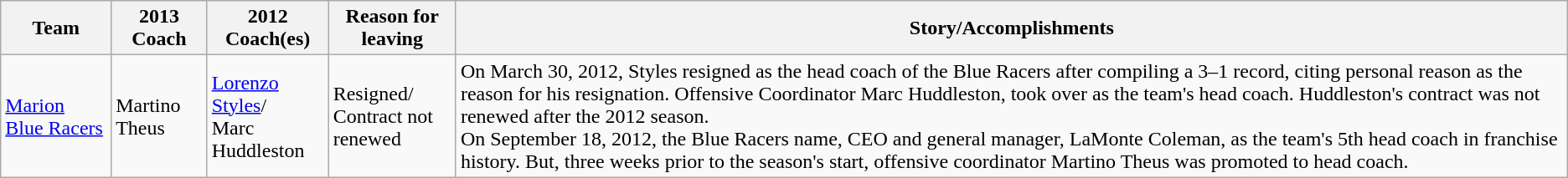<table class="wikitable">
<tr>
<th>Team</th>
<th>2013 Coach</th>
<th>2012 Coach(es)</th>
<th>Reason for leaving</th>
<th>Story/Accomplishments</th>
</tr>
<tr>
<td><a href='#'>Marion Blue Racers</a></td>
<td>Martino Theus</td>
<td><a href='#'>Lorenzo Styles</a>/<br>Marc Huddleston</td>
<td>Resigned/<br>Contract not renewed</td>
<td>On March 30, 2012, Styles resigned as the head coach of the Blue Racers after compiling a 3–1 record, citing personal reason as the reason for his resignation. Offensive Coordinator Marc Huddleston, took over as the team's head coach. Huddleston's contract was not renewed after the 2012 season.<br>On September 18, 2012, the Blue Racers name, CEO and general manager, LaMonte Coleman, as the team's 5th head coach in franchise history. But, three weeks prior to the season's start, offensive coordinator Martino Theus was promoted to head coach.</td>
</tr>
</table>
